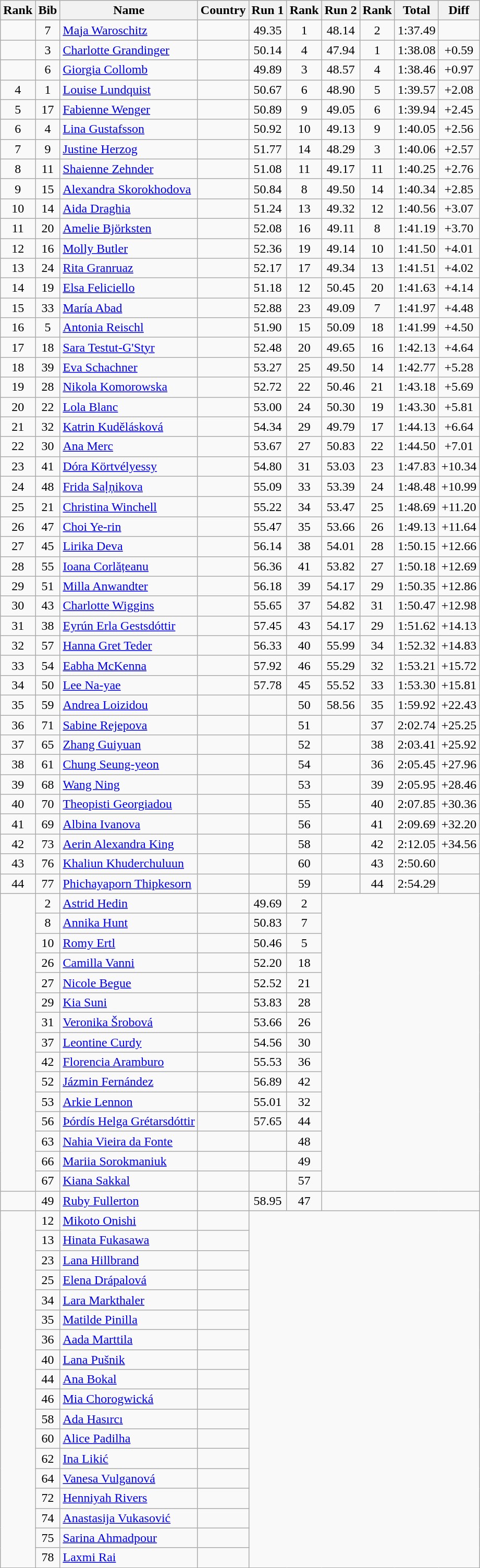<table class="wikitable sortable" style="text-align:center">
<tr>
<th>Rank</th>
<th>Bib</th>
<th>Name</th>
<th>Country</th>
<th>Run 1</th>
<th>Rank</th>
<th>Run 2</th>
<th>Rank</th>
<th>Total</th>
<th>Diff</th>
</tr>
<tr>
<td></td>
<td>7</td>
<td align=left><a href='#'>Maja Waroschitz</a></td>
<td align=left></td>
<td>49.35</td>
<td>1</td>
<td>48.14</td>
<td>2</td>
<td>1:37.49</td>
</tr>
<tr>
<td></td>
<td>3</td>
<td align=left><a href='#'>Charlotte Grandinger</a></td>
<td align=left></td>
<td>50.14</td>
<td>4</td>
<td>47.94</td>
<td>1</td>
<td>1:38.08</td>
<td>+0.59</td>
</tr>
<tr>
<td></td>
<td>6</td>
<td align=left><a href='#'>Giorgia Collomb</a></td>
<td align=left></td>
<td>49.89</td>
<td>3</td>
<td>48.57</td>
<td>4</td>
<td>1:38.46</td>
<td>+0.97</td>
</tr>
<tr>
<td>4</td>
<td>1</td>
<td align=left><a href='#'>Louise Lundquist</a></td>
<td align=left></td>
<td>50.67</td>
<td>6</td>
<td>48.90</td>
<td>5</td>
<td>1:39.57</td>
<td>+2.08</td>
</tr>
<tr>
<td>5</td>
<td>17</td>
<td align=left><a href='#'>Fabienne Wenger</a></td>
<td align=left></td>
<td>50.89</td>
<td>9</td>
<td>49.05</td>
<td>6</td>
<td>1:39.94</td>
<td>+2.45</td>
</tr>
<tr>
<td>6</td>
<td>4</td>
<td align=left><a href='#'>Lina Gustafsson</a></td>
<td align=left></td>
<td>50.92</td>
<td>10</td>
<td>49.13</td>
<td>9</td>
<td>1:40.05</td>
<td>+2.56</td>
</tr>
<tr>
<td>7</td>
<td>9</td>
<td align=left><a href='#'>Justine Herzog</a></td>
<td align=left></td>
<td>51.77</td>
<td>14</td>
<td>48.29</td>
<td>3</td>
<td>1:40.06</td>
<td>+2.57</td>
</tr>
<tr>
<td>8</td>
<td>11</td>
<td align=left><a href='#'>Shaienne Zehnder</a></td>
<td align=left></td>
<td>51.08</td>
<td>11</td>
<td>49.17</td>
<td>11</td>
<td>1:40.25</td>
<td>+2.76</td>
</tr>
<tr>
<td>9</td>
<td>15</td>
<td align=left><a href='#'>Alexandra Skorokhodova</a></td>
<td align=left></td>
<td>50.84</td>
<td>8</td>
<td>49.50</td>
<td>14</td>
<td>1:40.34</td>
<td>+2.85</td>
</tr>
<tr>
<td>10</td>
<td>14</td>
<td align=left><a href='#'>Aida Draghia</a></td>
<td align=left></td>
<td>51.24</td>
<td>13</td>
<td>49.32</td>
<td>12</td>
<td>1:40.56</td>
<td>+3.07</td>
</tr>
<tr>
<td>11</td>
<td>20</td>
<td align=left><a href='#'>Amelie Björksten</a></td>
<td align=left></td>
<td>52.08</td>
<td>16</td>
<td>49.11</td>
<td>8</td>
<td>1:41.19</td>
<td>+3.70</td>
</tr>
<tr>
<td>12</td>
<td>16</td>
<td align=left><a href='#'>Molly Butler</a></td>
<td align=left></td>
<td>52.36</td>
<td>19</td>
<td>49.14</td>
<td>10</td>
<td>1:41.50</td>
<td>+4.01</td>
</tr>
<tr>
<td>13</td>
<td>24</td>
<td align=left><a href='#'>Rita Granruaz</a></td>
<td align=left></td>
<td>52.17</td>
<td>17</td>
<td>49.34</td>
<td>13</td>
<td>1:41.51</td>
<td>+4.02</td>
</tr>
<tr>
<td>14</td>
<td>19</td>
<td align=left><a href='#'>Elsa Feliciello</a></td>
<td align=left></td>
<td>51.18</td>
<td>12</td>
<td>50.45</td>
<td>20</td>
<td>1:41.63</td>
<td>+4.14</td>
</tr>
<tr>
<td>15</td>
<td>33</td>
<td align=left><a href='#'>María Abad</a></td>
<td align=left></td>
<td>52.88</td>
<td>23</td>
<td>49.09</td>
<td>7</td>
<td>1:41.97</td>
<td>+4.48</td>
</tr>
<tr>
<td>16</td>
<td>5</td>
<td align=left><a href='#'>Antonia Reischl</a></td>
<td align=left></td>
<td>51.90</td>
<td>15</td>
<td>50.09</td>
<td>18</td>
<td>1:41.99</td>
<td>+4.50</td>
</tr>
<tr>
<td>17</td>
<td>18</td>
<td align=left><a href='#'>Sara Testut-G'Styr</a></td>
<td align=left></td>
<td>52.48</td>
<td>20</td>
<td>49.65</td>
<td>16</td>
<td>1:42.13</td>
<td>+4.64</td>
</tr>
<tr>
<td>18</td>
<td>39</td>
<td align=left><a href='#'>Eva Schachner</a></td>
<td align=left></td>
<td>53.27</td>
<td>25</td>
<td>49.50</td>
<td>14</td>
<td>1:42.77</td>
<td>+5.28</td>
</tr>
<tr>
<td>19</td>
<td>28</td>
<td align=left><a href='#'>Nikola Komorowska</a></td>
<td align=left></td>
<td>52.72</td>
<td>22</td>
<td>50.46</td>
<td>21</td>
<td>1:43.18</td>
<td>+5.69</td>
</tr>
<tr>
<td>20</td>
<td>22</td>
<td align=left><a href='#'>Lola Blanc</a></td>
<td align=left></td>
<td>53.00</td>
<td>24</td>
<td>50.30</td>
<td>19</td>
<td>1:43.30</td>
<td>+5.81</td>
</tr>
<tr>
<td>21</td>
<td>32</td>
<td align=left><a href='#'>Katrin Kudělásková</a></td>
<td align=left></td>
<td>54.34</td>
<td>29</td>
<td>49.79</td>
<td>17</td>
<td>1:44.13</td>
<td>+6.64</td>
</tr>
<tr>
<td>22</td>
<td>30</td>
<td align=left><a href='#'>Ana Merc</a></td>
<td align=left></td>
<td>53.67</td>
<td>27</td>
<td>50.83</td>
<td>22</td>
<td>1:44.50</td>
<td>+7.01</td>
</tr>
<tr>
<td>23</td>
<td>41</td>
<td align=left><a href='#'>Dóra Körtvélyessy</a></td>
<td align=left></td>
<td>54.80</td>
<td>31</td>
<td>53.03</td>
<td>23</td>
<td>1:47.83</td>
<td>+10.34</td>
</tr>
<tr>
<td>24</td>
<td>48</td>
<td align=left><a href='#'>Frida Saḷņikova</a></td>
<td align=left></td>
<td>55.09</td>
<td>33</td>
<td>53.39</td>
<td>24</td>
<td>1:48.48</td>
<td>+10.99</td>
</tr>
<tr>
<td>25</td>
<td>21</td>
<td align=left><a href='#'>Christina Winchell</a></td>
<td align=left></td>
<td>55.22</td>
<td>34</td>
<td>53.47</td>
<td>25</td>
<td>1:48.69</td>
<td>+11.20</td>
</tr>
<tr>
<td>26</td>
<td>47</td>
<td align=left><a href='#'>Choi Ye-rin</a></td>
<td align=left></td>
<td>55.47</td>
<td>35</td>
<td>53.66</td>
<td>26</td>
<td>1:49.13</td>
<td>+11.64</td>
</tr>
<tr>
<td>27</td>
<td>45</td>
<td align=left><a href='#'>Lirika Deva</a></td>
<td align=left></td>
<td>56.14</td>
<td>38</td>
<td>54.01</td>
<td>28</td>
<td>1:50.15</td>
<td>+12.66</td>
</tr>
<tr>
<td>28</td>
<td>55</td>
<td align=left><a href='#'>Ioana Corlățeanu</a></td>
<td align=left></td>
<td>56.36</td>
<td>41</td>
<td>53.82</td>
<td>27</td>
<td>1:50.18</td>
<td>+12.69</td>
</tr>
<tr>
<td>29</td>
<td>51</td>
<td align=left><a href='#'>Milla Anwandter</a></td>
<td align=left></td>
<td>56.18</td>
<td>39</td>
<td>54.17</td>
<td>29</td>
<td>1:50.35</td>
<td>+12.86</td>
</tr>
<tr>
<td>30</td>
<td>43</td>
<td align=left><a href='#'>Charlotte Wiggins</a></td>
<td align=left></td>
<td>55.65</td>
<td>37</td>
<td>54.82</td>
<td>31</td>
<td>1:50.47</td>
<td>+12.98</td>
</tr>
<tr>
<td>31</td>
<td>38</td>
<td align=left><a href='#'>Eyrún Erla Gestsdóttir</a></td>
<td align=left></td>
<td>57.45</td>
<td>43</td>
<td>54.17</td>
<td>29</td>
<td>1:51.62</td>
<td>+14.13</td>
</tr>
<tr>
<td>32</td>
<td>57</td>
<td align=left><a href='#'>Hanna Gret Teder</a></td>
<td align=left></td>
<td>56.33</td>
<td>40</td>
<td>55.99</td>
<td>34</td>
<td>1:52.32</td>
<td>+14.83</td>
</tr>
<tr>
<td>33</td>
<td>54</td>
<td align=left><a href='#'>Eabha McKenna</a></td>
<td align=left></td>
<td>57.92</td>
<td>46</td>
<td>55.29</td>
<td>32</td>
<td>1:53.21</td>
<td>+15.72</td>
</tr>
<tr>
<td>34</td>
<td>50</td>
<td align=left><a href='#'>Lee Na-yae</a></td>
<td align=left></td>
<td>57.78</td>
<td>45</td>
<td>55.52</td>
<td>33</td>
<td>1:53.30</td>
<td>+15.81</td>
</tr>
<tr>
<td>35</td>
<td>59</td>
<td align=left><a href='#'>Andrea Loizidou</a></td>
<td align=left></td>
<td></td>
<td>50</td>
<td>58.56</td>
<td>35</td>
<td>1:59.92</td>
<td>+22.43</td>
</tr>
<tr>
<td>36</td>
<td>71</td>
<td align=left><a href='#'>Sabine Rejepova</a></td>
<td align=left></td>
<td></td>
<td>51</td>
<td></td>
<td>37</td>
<td>2:02.74</td>
<td>+25.25</td>
</tr>
<tr>
<td>37</td>
<td>65</td>
<td align=left><a href='#'>Zhang Guiyuan</a></td>
<td align=left></td>
<td></td>
<td>52</td>
<td></td>
<td>38</td>
<td>2:03.41</td>
<td>+25.92</td>
</tr>
<tr>
<td>38</td>
<td>61</td>
<td align=left><a href='#'>Chung Seung-yeon</a></td>
<td align=left></td>
<td></td>
<td>54</td>
<td></td>
<td>36</td>
<td>2:05.45</td>
<td>+27.96</td>
</tr>
<tr>
<td>39</td>
<td>68</td>
<td align=left><a href='#'>Wang Ning</a></td>
<td align=left></td>
<td></td>
<td>53</td>
<td></td>
<td>39</td>
<td>2:05.95</td>
<td>+28.46</td>
</tr>
<tr>
<td>40</td>
<td>70</td>
<td align=left><a href='#'>Theopisti Georgiadou</a></td>
<td align=left></td>
<td></td>
<td>55</td>
<td></td>
<td>40</td>
<td>2:07.85</td>
<td>+30.36</td>
</tr>
<tr>
<td>41</td>
<td>69</td>
<td align=left><a href='#'>Albina Ivanova</a></td>
<td align=left></td>
<td></td>
<td>56</td>
<td></td>
<td>41</td>
<td>2:09.69</td>
<td>+32.20</td>
</tr>
<tr>
<td>42</td>
<td>73</td>
<td align=left><a href='#'>Aerin Alexandra King</a></td>
<td align=left></td>
<td></td>
<td>58</td>
<td></td>
<td>42</td>
<td>2:12.05</td>
<td>+34.56</td>
</tr>
<tr>
<td>43</td>
<td>76</td>
<td align=left><a href='#'>Khaliun Khuderchuluun</a></td>
<td align=left></td>
<td></td>
<td>60</td>
<td></td>
<td>43</td>
<td>2:50.60</td>
<td></td>
</tr>
<tr>
<td>44</td>
<td>77</td>
<td align=left><a href='#'>Phichayaporn Thipkesorn</a></td>
<td align=left></td>
<td></td>
<td>59</td>
<td></td>
<td>44</td>
<td>2:54.29</td>
<td></td>
</tr>
<tr>
<td rowspan=15></td>
<td>2</td>
<td align=left><a href='#'>Astrid Hedin</a></td>
<td align=left></td>
<td>49.69</td>
<td>2</td>
<td colspan=4 rowspan=15></td>
</tr>
<tr>
<td>8</td>
<td align=left><a href='#'>Annika Hunt</a></td>
<td align=left></td>
<td>50.83</td>
<td>7</td>
</tr>
<tr>
<td>10</td>
<td align=left><a href='#'>Romy Ertl</a></td>
<td align=left></td>
<td>50.46</td>
<td>5</td>
</tr>
<tr>
<td>26</td>
<td align=left><a href='#'>Camilla Vanni</a></td>
<td align=left></td>
<td>52.20</td>
<td>18</td>
</tr>
<tr>
<td>27</td>
<td align=left><a href='#'>Nicole Begue</a></td>
<td align=left></td>
<td>52.52</td>
<td>21</td>
</tr>
<tr>
<td>29</td>
<td align=left><a href='#'>Kia Suni</a></td>
<td align=left></td>
<td>53.83</td>
<td>28</td>
</tr>
<tr>
<td>31</td>
<td align=left><a href='#'>Veronika Šrobová</a></td>
<td align=left></td>
<td>53.66</td>
<td>26</td>
</tr>
<tr>
<td>37</td>
<td align=left><a href='#'>Leontine Curdy</a></td>
<td align=left></td>
<td>54.56</td>
<td>30</td>
</tr>
<tr>
<td>42</td>
<td align=left><a href='#'>Florencia Aramburo</a></td>
<td align=left></td>
<td>55.53</td>
<td>36</td>
</tr>
<tr>
<td>52</td>
<td align=left><a href='#'>Jázmin Fernández</a></td>
<td align=left></td>
<td>56.89</td>
<td>42</td>
</tr>
<tr>
<td>53</td>
<td align=left><a href='#'>Arkie Lennon</a></td>
<td align=left></td>
<td>55.01</td>
<td>32</td>
</tr>
<tr>
<td>56</td>
<td align=left><a href='#'>Þórdís Helga Grétarsdóttir </a></td>
<td align=left></td>
<td>57.65</td>
<td>44</td>
</tr>
<tr>
<td>63</td>
<td align=left><a href='#'>Nahia Vieira da Fonte</a></td>
<td align=left></td>
<td></td>
<td>48</td>
</tr>
<tr>
<td>66</td>
<td align=left><a href='#'>Mariia Sorokmaniuk</a></td>
<td align=left></td>
<td></td>
<td>49</td>
</tr>
<tr>
<td>67</td>
<td align=left><a href='#'>Kiana Sakkal</a></td>
<td align=left></td>
<td></td>
<td>57</td>
</tr>
<tr>
<td></td>
<td>49</td>
<td align=left><a href='#'>Ruby Fullerton</a></td>
<td align=left></td>
<td>58.95</td>
<td>47</td>
<td colspan=4></td>
</tr>
<tr>
<td rowspan=18></td>
<td>12</td>
<td align=left><a href='#'>Mikoto Onishi</a></td>
<td align=left></td>
<td rowspan=18 colspan=6></td>
</tr>
<tr>
<td>13</td>
<td align=left><a href='#'>Hinata Fukasawa</a></td>
<td align=left></td>
</tr>
<tr>
<td>23</td>
<td align=left><a href='#'>Lana Hillbrand</a></td>
<td align=left></td>
</tr>
<tr>
<td>25</td>
<td align=left><a href='#'>Elena Drápalová</a></td>
<td align=left></td>
</tr>
<tr>
<td>34</td>
<td align=left><a href='#'>Lara Markthaler</a></td>
<td align=left></td>
</tr>
<tr>
<td>35</td>
<td align=left><a href='#'>Matilde Pinilla</a></td>
<td align=left></td>
</tr>
<tr>
<td>36</td>
<td align=left><a href='#'>Aada Marttila</a></td>
<td align=left></td>
</tr>
<tr>
<td>40</td>
<td align=left><a href='#'>Lana Pušnik</a></td>
<td align=left></td>
</tr>
<tr>
<td>44</td>
<td align=left><a href='#'>Ana Bokal</a></td>
<td align=left></td>
</tr>
<tr>
<td>46</td>
<td align=left><a href='#'>Mia Chorogwická</a></td>
<td align=left></td>
</tr>
<tr>
<td>58</td>
<td align=left><a href='#'>Ada Hasırcı</a></td>
<td align=left></td>
</tr>
<tr>
<td>60</td>
<td align=left><a href='#'>Alice Padilha</a></td>
<td align=left></td>
</tr>
<tr>
<td>62</td>
<td align=left><a href='#'>Ina Likić</a></td>
<td align=left></td>
</tr>
<tr>
<td>64</td>
<td align=left><a href='#'>Vanesa Vulganová</a></td>
<td align=left></td>
</tr>
<tr>
<td>72</td>
<td align=left><a href='#'>Henniyah Rivers</a></td>
<td align=left></td>
</tr>
<tr>
<td>74</td>
<td align=left><a href='#'>Anastasija Vukasović</a></td>
<td align=left></td>
</tr>
<tr>
<td>75</td>
<td align=left><a href='#'>Sarina Ahmadpour</a></td>
<td align=left></td>
</tr>
<tr>
<td>78</td>
<td align=left><a href='#'>Laxmi Rai</a></td>
<td align=left></td>
</tr>
</table>
